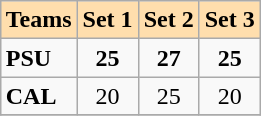<table class="wikitable" align=right>
<tr bgcolor=#ffdead align=center>
<td colspan=1><strong>Teams</strong></td>
<td colspan=1><strong>Set 1</strong></td>
<td colspan=1><strong>Set 2</strong></td>
<td colspan=1><strong>Set 3</strong></td>
</tr>
<tr>
<td><strong>PSU</strong></td>
<td align=center><strong>25</strong></td>
<td align=center><strong>27</strong></td>
<td align=center><strong>25</strong></td>
</tr>
<tr>
<td><strong>CAL</strong></td>
<td align=center>20</td>
<td align=center>25</td>
<td align=center>20</td>
</tr>
<tr>
</tr>
</table>
